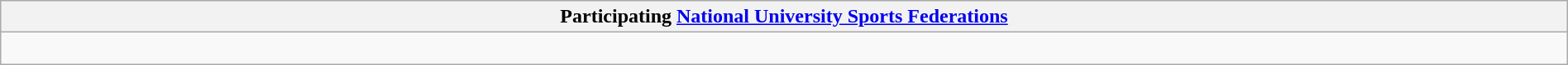<table class="wikitable collapsible" style="width:100%;">
<tr>
<th>Participating <a href='#'>National University Sports Federations</a></th>
</tr>
<tr>
<td><br>


































































































































</td>
</tr>
</table>
